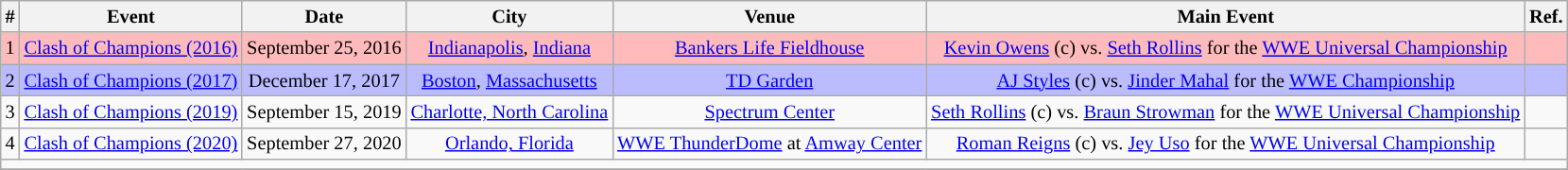<table class="sortable wikitable succession-box" style="font-size:85%; text-align:center;">
<tr>
<th>#</th>
<th>Event</th>
<th>Date</th>
<th>City</th>
<th>Venue</th>
<th>Main Event</th>
<th>Ref.</th>
</tr>
<tr style="background: #FBB">
<td>1</td>
<td><a href='#'>Clash of Champions (2016)</a></td>
<td>September 25, 2016</td>
<td><a href='#'>Indianapolis</a>, <a href='#'>Indiana</a></td>
<td><a href='#'>Bankers Life Fieldhouse</a></td>
<td><a href='#'>Kevin Owens</a> (c) vs. <a href='#'>Seth Rollins</a> for the <a href='#'>WWE Universal Championship</a></td>
<td></td>
</tr>
<tr style="background:#BBF">
<td>2</td>
<td><a href='#'>Clash of Champions (2017)</a></td>
<td>December 17, 2017</td>
<td><a href='#'>Boston</a>, <a href='#'>Massachusetts</a></td>
<td><a href='#'>TD Garden</a></td>
<td><a href='#'>AJ Styles</a> (c) vs. <a href='#'>Jinder Mahal</a> for the <a href='#'>WWE Championship</a></td>
<td></td>
</tr>
<tr>
<td>3</td>
<td><a href='#'>Clash of Champions (2019)</a></td>
<td>September 15, 2019</td>
<td><a href='#'>Charlotte, North Carolina</a></td>
<td><a href='#'>Spectrum Center</a></td>
<td><a href='#'>Seth Rollins</a> (c) vs. <a href='#'>Braun Strowman</a> for the <a href='#'>WWE Universal Championship</a></td>
<td></td>
</tr>
<tr>
<td>4</td>
<td><a href='#'>Clash of Champions (2020)</a></td>
<td>September 27, 2020</td>
<td><a href='#'>Orlando, Florida</a></td>
<td><a href='#'>WWE ThunderDome</a> at <a href='#'>Amway Center</a></td>
<td><a href='#'>Roman Reigns</a> (c) vs. <a href='#'>Jey Uso</a> for the <a href='#'>WWE Universal Championship</a></td>
<td></td>
</tr>
<tr>
<td colspan="7"></td>
</tr>
<tr>
</tr>
</table>
